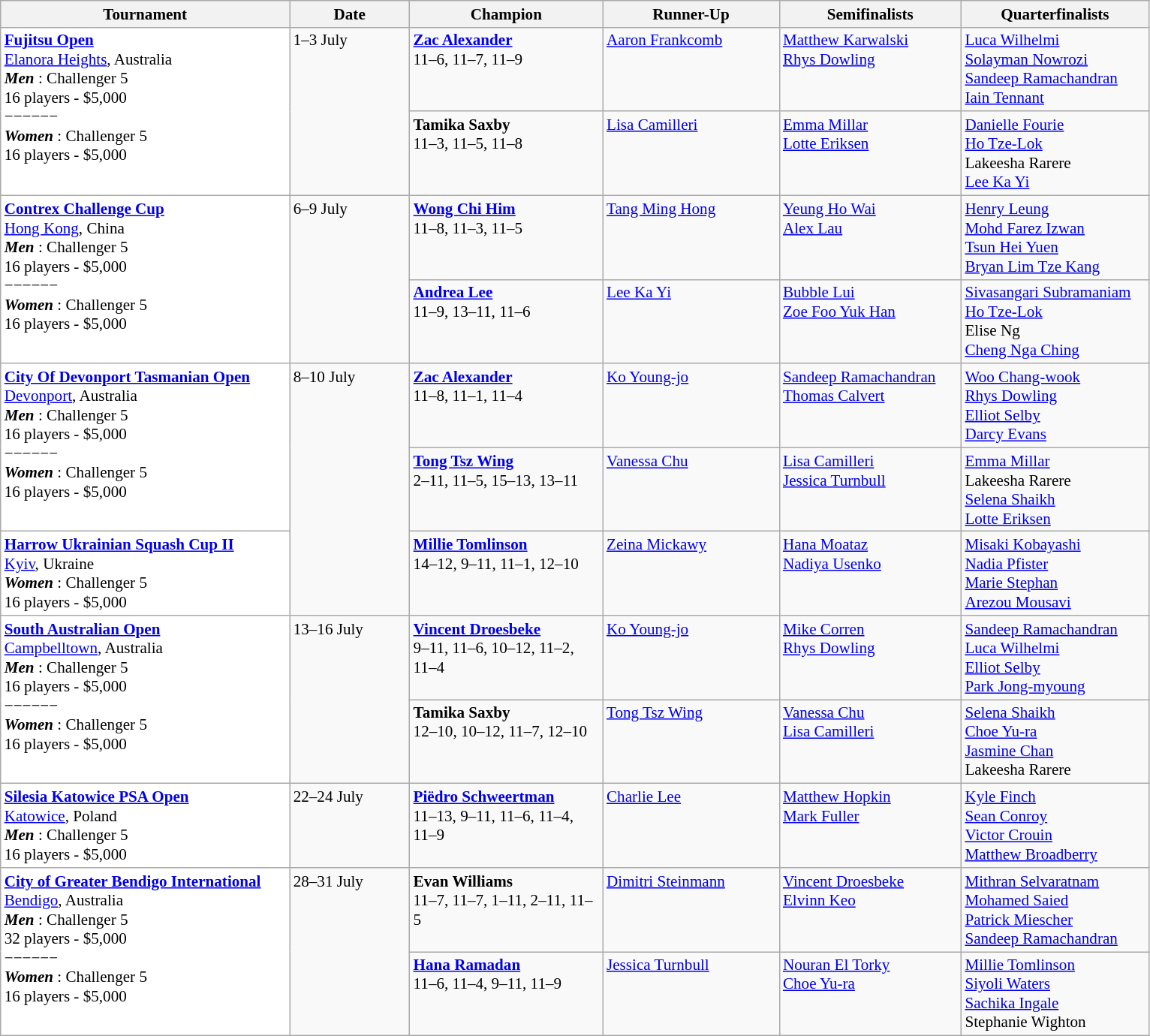<table class="wikitable" style="font-size:88%">
<tr>
<th width=250>Tournament</th>
<th width=100>Date</th>
<th width=165>Champion</th>
<th width=150>Runner-Up</th>
<th width=155>Semifinalists</th>
<th width=160>Quarterfinalists</th>
</tr>
<tr valign=top>
<td rowspan=2 style="background:#fff;"><strong><a href='#'>Fujitsu  Open</a></strong><br> <a href='#'>Elanora Heights</a>, Australia<br><strong> <em>Men</em> </strong>: Challenger 5<br>16 players - $5,000<br>−−−−−−<br><strong> <em>Women</em> </strong>: Challenger 5<br>16 players - $5,000</td>
<td rowspan=2>1–3 July</td>
<td> <strong><a href='#'>Zac Alexander</a></strong><br>11–6, 11–7, 11–9</td>
<td> <a href='#'>Aaron Frankcomb</a></td>
<td> <a href='#'>Matthew Karwalski</a><br> <a href='#'>Rhys Dowling</a></td>
<td> <a href='#'>Luca Wilhelmi</a><br> <a href='#'>Solayman Nowrozi</a><br> <a href='#'>Sandeep Ramachandran</a><br> <a href='#'>Iain Tennant</a></td>
</tr>
<tr valign=top>
<td> <strong>Tamika Saxby</strong><br>11–3, 11–5, 11–8</td>
<td> <a href='#'>Lisa Camilleri</a></td>
<td> <a href='#'>Emma Millar</a><br> <a href='#'>Lotte Eriksen</a></td>
<td> <a href='#'>Danielle Fourie</a><br> <a href='#'>Ho Tze-Lok</a><br> Lakeesha Rarere<br> <a href='#'>Lee Ka Yi</a></td>
</tr>
<tr valign=top>
<td rowspan=2 style="background:#fff;"><strong><a href='#'>Contrex Challenge Cup</a></strong><br> <a href='#'>Hong Kong</a>, China<br><strong> <em>Men</em> </strong>: Challenger 5<br>16 players - $5,000<br>−−−−−−<br><strong> <em>Women</em> </strong>: Challenger 5<br>16 players - $5,000</td>
<td rowspan=2>6–9 July</td>
<td> <strong><a href='#'>Wong Chi Him</a></strong><br>11–8, 11–3, 11–5</td>
<td> <a href='#'>Tang Ming Hong</a></td>
<td> <a href='#'>Yeung Ho Wai</a><br> <a href='#'>Alex Lau</a></td>
<td> <a href='#'>Henry Leung</a><br> <a href='#'>Mohd Farez Izwan</a><br> <a href='#'>Tsun Hei Yuen</a><br> <a href='#'>Bryan Lim Tze Kang</a></td>
</tr>
<tr valign=top>
<td> <strong><a href='#'>Andrea Lee</a></strong><br>11–9, 13–11, 11–6</td>
<td> <a href='#'>Lee Ka Yi</a></td>
<td> <a href='#'>Bubble Lui</a><br> <a href='#'>Zoe Foo Yuk Han</a></td>
<td> <a href='#'>Sivasangari Subramaniam</a><br> <a href='#'>Ho Tze-Lok</a><br> Elise Ng<br> <a href='#'>Cheng Nga Ching</a></td>
</tr>
<tr valign=top>
<td rowspan=2 style="background:#fff;"><strong><a href='#'>City Of Devonport Tasmanian Open</a></strong><br> <a href='#'>Devonport</a>, Australia<br><strong> <em>Men</em> </strong>: Challenger 5<br>16 players - $5,000<br>−−−−−−<br><strong> <em>Women</em> </strong>: Challenger 5<br>16 players - $5,000</td>
<td rowspan=3>8–10 July</td>
<td> <strong><a href='#'>Zac Alexander</a></strong><br>11–8, 11–1, 11–4</td>
<td> <a href='#'>Ko Young-jo</a></td>
<td> <a href='#'>Sandeep Ramachandran</a><br> <a href='#'>Thomas Calvert</a></td>
<td> <a href='#'>Woo Chang-wook</a><br> <a href='#'>Rhys Dowling</a><br> <a href='#'>Elliot Selby</a><br> <a href='#'>Darcy Evans</a></td>
</tr>
<tr valign=top>
<td> <strong><a href='#'>Tong Tsz Wing</a></strong><br>2–11, 11–5, 15–13, 13–11</td>
<td> <a href='#'>Vanessa Chu</a></td>
<td> <a href='#'>Lisa Camilleri</a><br> <a href='#'>Jessica Turnbull</a></td>
<td> <a href='#'>Emma Millar</a><br> Lakeesha Rarere<br> <a href='#'>Selena Shaikh</a><br> <a href='#'>Lotte Eriksen</a></td>
</tr>
<tr valign=top>
<td style="background:#fff;"><strong><a href='#'>Harrow Ukrainian Squash Cup II</a></strong><br> <a href='#'>Kyiv</a>, Ukraine<br><strong> <em>Women</em> </strong>: Challenger 5<br>16 players - $5,000</td>
<td> <strong><a href='#'>Millie Tomlinson</a></strong><br>14–12, 9–11, 11–1, 12–10</td>
<td> <a href='#'>Zeina Mickawy</a></td>
<td> <a href='#'>Hana Moataz</a><br> <a href='#'>Nadiya Usenko</a></td>
<td> <a href='#'>Misaki Kobayashi</a><br> <a href='#'>Nadia Pfister</a><br> <a href='#'>Marie Stephan</a><br> <a href='#'>Arezou Mousavi</a></td>
</tr>
<tr valign=top>
<td rowspan=2 style="background:#fff;"><strong><a href='#'>South Australian Open</a></strong><br> <a href='#'>Campbelltown</a>, Australia<br><strong> <em>Men</em> </strong>: Challenger 5<br>16 players - $5,000<br>−−−−−−<br><strong> <em>Women</em> </strong>: Challenger 5<br>16 players - $5,000</td>
<td rowspan=2>13–16 July</td>
<td> <strong><a href='#'>Vincent Droesbeke</a></strong><br>9–11, 11–6, 10–12, 11–2, 11–4</td>
<td> <a href='#'>Ko Young-jo</a></td>
<td> <a href='#'>Mike Corren</a><br> <a href='#'>Rhys Dowling</a></td>
<td> <a href='#'>Sandeep Ramachandran</a><br> <a href='#'>Luca Wilhelmi</a><br> <a href='#'>Elliot Selby</a><br> <a href='#'>Park Jong-myoung</a></td>
</tr>
<tr valign=top>
<td> <strong>Tamika Saxby</strong><br>12–10, 10–12, 11–7, 12–10</td>
<td> <a href='#'>Tong Tsz Wing</a></td>
<td> <a href='#'>Vanessa Chu</a><br> <a href='#'>Lisa Camilleri</a></td>
<td> <a href='#'>Selena Shaikh</a><br> <a href='#'>Choe Yu-ra</a><br> <a href='#'>Jasmine Chan</a><br> Lakeesha Rarere</td>
</tr>
<tr valign=top>
<td style="background:#fff;"><strong><a href='#'>Silesia Katowice PSA Open</a></strong><br> <a href='#'>Katowice</a>, Poland<br><strong> <em>Men</em> </strong>: Challenger 5<br>16 players - $5,000</td>
<td>22–24 July</td>
<td> <strong><a href='#'>Piëdro Schweertman</a></strong><br>11–13, 9–11, 11–6, 11–4, 11–9</td>
<td> <a href='#'>Charlie Lee</a></td>
<td> <a href='#'>Matthew Hopkin</a><br> <a href='#'>Mark Fuller</a></td>
<td> <a href='#'>Kyle Finch</a><br> <a href='#'>Sean Conroy</a><br> <a href='#'>Victor Crouin</a><br> <a href='#'>Matthew Broadberry</a></td>
</tr>
<tr valign=top>
<td rowspan=2 style="background:#fff;"><strong><a href='#'>City of Greater Bendigo International</a></strong><br> <a href='#'>Bendigo</a>, Australia<br><strong> <em>Men</em> </strong>: Challenger 5<br>32 players - $5,000<br>−−−−−−<br><strong> <em>Women</em> </strong>: Challenger 5<br>16 players - $5,000</td>
<td rowspan=3>28–31 July</td>
<td> <strong>Evan Williams</strong><br>11–7, 11–7, 1–11, 2–11, 11–5</td>
<td> <a href='#'>Dimitri Steinmann</a></td>
<td> <a href='#'>Vincent Droesbeke</a><br> <a href='#'>Elvinn Keo</a></td>
<td> <a href='#'>Mithran Selvaratnam</a><br> <a href='#'>Mohamed Saied</a><br> <a href='#'>Patrick Miescher</a><br> <a href='#'>Sandeep Ramachandran</a></td>
</tr>
<tr valign=top>
<td> <strong><a href='#'>Hana Ramadan</a></strong><br>11–6, 11–4, 9–11, 11–9</td>
<td> <a href='#'>Jessica Turnbull</a></td>
<td> <a href='#'>Nouran El Torky</a><br> <a href='#'>Choe Yu-ra</a></td>
<td> <a href='#'>Millie Tomlinson</a><br> <a href='#'>Siyoli Waters</a><br> <a href='#'>Sachika Ingale</a><br> Stephanie Wighton</td>
</tr>
</table>
